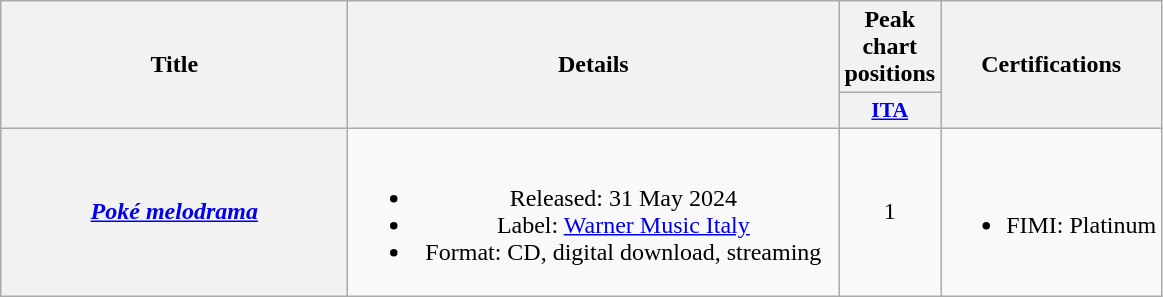<table class="wikitable plainrowheaders" style="text-align:center;">
<tr>
<th scope="col" rowspan="2" style="width:14em;">Title</th>
<th scope="col" rowspan="2" style="width:20em;">Details</th>
<th scope="col" colspan="1">Peak chart positions</th>
<th scope="col" rowspan="2">Certifications</th>
</tr>
<tr>
<th scope="col" style="width:3em;font-size:90%;"><a href='#'>ITA</a><br></th>
</tr>
<tr>
<th scope="row"><em><a href='#'>Poké melodrama</a></em></th>
<td><br><ul><li>Released: 31 May 2024</li><li>Label: <a href='#'>Warner Music Italy</a></li><li>Format: CD, digital download, streaming</li></ul></td>
<td>1</td>
<td><br><ul><li>FIMI: Platinum</li></ul></td>
</tr>
</table>
